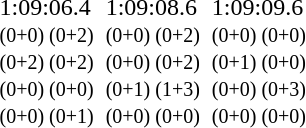<table>
<tr>
<td><br></td>
<td></td>
<td>1:09:06.4<br><small>(0+0) (0+2)<br>(0+2) (0+2)<br>(0+0) (0+0)<br>(0+0) (0+1)</small></td>
<td></td>
<td>1:09:08.6<br><small>(0+0) (0+2)<br>(0+0) (0+2)<br>(0+1) (1+3)<br>(0+0) (0+0)</small></td>
<td></td>
<td>1:09:09.6<br><small>(0+0) (0+0)<br>(0+1) (0+0)<br>(0+0) (0+3)<br>(0+0) (0+0)</small></td>
</tr>
</table>
